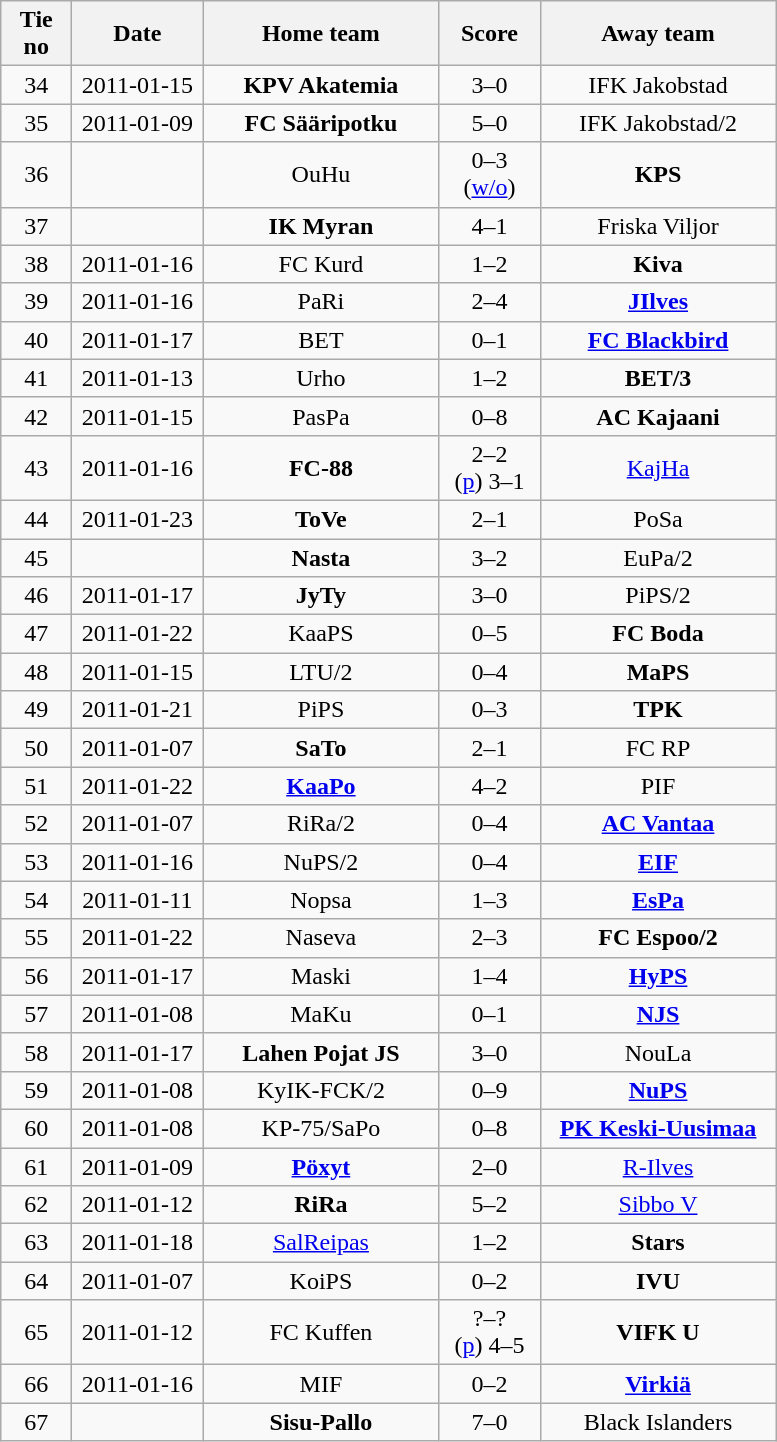<table class="wikitable" style="text-align:center">
<tr>
<th style="width:40px;">Tie no</th>
<th style="width:80px;">Date</th>
<th style="width:150px;">Home team</th>
<th style="width:60px;">Score</th>
<th style="width:150px;">Away team</th>
</tr>
<tr>
<td>34</td>
<td>2011-01-15</td>
<td><strong>KPV Akatemia</strong></td>
<td>3–0</td>
<td>IFK Jakobstad</td>
</tr>
<tr>
<td>35</td>
<td>2011-01-09</td>
<td><strong>FC Sääripotku</strong></td>
<td>5–0</td>
<td>IFK Jakobstad/2</td>
</tr>
<tr>
<td>36</td>
<td></td>
<td>OuHu</td>
<td>0–3<br>(<a href='#'>w/o</a>)</td>
<td><strong>KPS</strong></td>
</tr>
<tr>
<td>37</td>
<td></td>
<td><strong>IK Myran</strong></td>
<td>4–1</td>
<td>Friska Viljor</td>
</tr>
<tr>
<td>38</td>
<td>2011-01-16</td>
<td>FC Kurd</td>
<td>1–2</td>
<td><strong>Kiva</strong></td>
</tr>
<tr>
<td>39</td>
<td>2011-01-16</td>
<td>PaRi</td>
<td>2–4</td>
<td><strong><a href='#'>JIlves</a></strong></td>
</tr>
<tr>
<td>40</td>
<td>2011-01-17</td>
<td>BET</td>
<td>0–1</td>
<td><strong><a href='#'>FC Blackbird</a></strong></td>
</tr>
<tr>
<td>41</td>
<td>2011-01-13</td>
<td>Urho</td>
<td>1–2</td>
<td><strong>BET/3</strong></td>
</tr>
<tr>
<td>42</td>
<td>2011-01-15</td>
<td>PasPa</td>
<td>0–8</td>
<td><strong>AC Kajaani</strong></td>
</tr>
<tr>
<td>43</td>
<td>2011-01-16</td>
<td><strong>FC-88</strong></td>
<td>2–2<br>(<a href='#'>p</a>) 3–1</td>
<td><a href='#'>KajHa</a></td>
</tr>
<tr>
<td>44</td>
<td>2011-01-23</td>
<td><strong>ToVe</strong></td>
<td>2–1</td>
<td>PoSa</td>
</tr>
<tr>
<td>45</td>
<td></td>
<td><strong>Nasta</strong></td>
<td>3–2</td>
<td>EuPa/2</td>
</tr>
<tr>
<td>46</td>
<td>2011-01-17</td>
<td><strong>JyTy</strong></td>
<td>3–0</td>
<td>PiPS/2</td>
</tr>
<tr>
<td>47</td>
<td>2011-01-22</td>
<td>KaaPS</td>
<td>0–5</td>
<td><strong>FC Boda</strong></td>
</tr>
<tr>
<td>48</td>
<td>2011-01-15</td>
<td>LTU/2</td>
<td>0–4</td>
<td><strong>MaPS</strong></td>
</tr>
<tr>
<td>49</td>
<td>2011-01-21</td>
<td>PiPS</td>
<td>0–3</td>
<td><strong>TPK</strong></td>
</tr>
<tr>
<td>50</td>
<td>2011-01-07</td>
<td><strong>SaTo</strong></td>
<td>2–1</td>
<td>FC RP</td>
</tr>
<tr>
<td>51</td>
<td>2011-01-22</td>
<td><strong><a href='#'>KaaPo</a></strong></td>
<td>4–2</td>
<td>PIF</td>
</tr>
<tr>
<td>52</td>
<td>2011-01-07</td>
<td>RiRa/2</td>
<td>0–4</td>
<td><strong><a href='#'>AC Vantaa</a></strong></td>
</tr>
<tr>
<td>53</td>
<td>2011-01-16</td>
<td>NuPS/2</td>
<td>0–4</td>
<td><strong><a href='#'>EIF</a></strong></td>
</tr>
<tr>
<td>54</td>
<td>2011-01-11</td>
<td>Nopsa</td>
<td>1–3</td>
<td><strong><a href='#'>EsPa</a></strong></td>
</tr>
<tr>
<td>55</td>
<td>2011-01-22</td>
<td>Naseva</td>
<td>2–3</td>
<td><strong>FC Espoo/2</strong></td>
</tr>
<tr>
<td>56</td>
<td>2011-01-17</td>
<td>Maski</td>
<td>1–4</td>
<td><strong><a href='#'>HyPS</a></strong></td>
</tr>
<tr>
<td>57</td>
<td>2011-01-08</td>
<td>MaKu</td>
<td>0–1</td>
<td><strong><a href='#'>NJS</a></strong></td>
</tr>
<tr>
<td>58</td>
<td>2011-01-17</td>
<td><strong>Lahen Pojat JS</strong></td>
<td>3–0</td>
<td>NouLa</td>
</tr>
<tr>
<td>59</td>
<td>2011-01-08</td>
<td>KyIK-FCK/2</td>
<td>0–9</td>
<td><strong><a href='#'>NuPS</a></strong></td>
</tr>
<tr>
<td>60</td>
<td>2011-01-08</td>
<td>KP-75/SaPo</td>
<td>0–8</td>
<td><strong><a href='#'>PK Keski-Uusimaa</a></strong></td>
</tr>
<tr>
<td>61</td>
<td>2011-01-09</td>
<td><strong><a href='#'>Pöxyt</a></strong></td>
<td>2–0</td>
<td><a href='#'>R-Ilves</a></td>
</tr>
<tr>
<td>62</td>
<td>2011-01-12</td>
<td><strong>RiRa</strong></td>
<td>5–2</td>
<td><a href='#'>Sibbo V</a></td>
</tr>
<tr>
<td>63</td>
<td>2011-01-18</td>
<td><a href='#'>SalReipas</a></td>
<td>1–2</td>
<td><strong>Stars</strong></td>
</tr>
<tr>
<td>64</td>
<td>2011-01-07</td>
<td>KoiPS</td>
<td>0–2</td>
<td><strong>IVU</strong></td>
</tr>
<tr>
<td>65</td>
<td>2011-01-12</td>
<td>FC Kuffen</td>
<td>?–?<br>(<a href='#'>p</a>) 4–5</td>
<td><strong>VIFK U</strong></td>
</tr>
<tr>
<td>66</td>
<td>2011-01-16</td>
<td>MIF</td>
<td>0–2</td>
<td><strong><a href='#'>Virkiä</a></strong></td>
</tr>
<tr>
<td>67</td>
<td></td>
<td><strong>Sisu-Pallo</strong></td>
<td>7–0</td>
<td>Black Islanders</td>
</tr>
</table>
